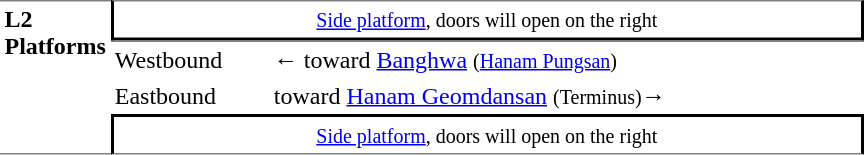<table table border=0 cellspacing=0 cellpadding=3>
<tr>
<td style="border-top:solid 1px gray;border-bottom:solid 1px gray;" width=50 rowspan=10 valign=top><strong>L2<br>Platforms</strong></td>
<td style="border-top:solid 1px gray;border-right:solid 2px black;border-left:solid 2px black;border-bottom:solid 2px black;text-align:center;" colspan=2><small><a href='#'>Side platform</a>, doors will open on the right</small></td>
</tr>
<tr>
<td style="border-bottom:solid 0px gray;border-top:solid 1px gray;" width=100>Westbound</td>
<td style="border-bottom:solid 0px gray;border-top:solid 1px gray;" width=390>←  toward <a href='#'>Banghwa</a> <small>(<a href='#'>Hanam Pungsan</a>)</small></td>
</tr>
<tr>
<td>Eastbound</td>
<td>  toward <a href='#'>Hanam Geomdansan</a> <small>(Terminus)</small>→</td>
</tr>
<tr>
<td style="border-top:solid 2px black;border-right:solid 2px black;border-left:solid 2px black;border-bottom:solid 1px gray;text-align:center;" colspan=2><small><a href='#'>Side platform</a>, doors will open on the right</small></td>
</tr>
</table>
